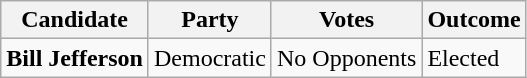<table class="wikitable">
<tr>
<th>Candidate</th>
<th>Party</th>
<th>Votes</th>
<th>Outcome</th>
</tr>
<tr>
<td><strong>Bill Jefferson</strong></td>
<td>Democratic</td>
<td>No Opponents</td>
<td>Elected</td>
</tr>
</table>
